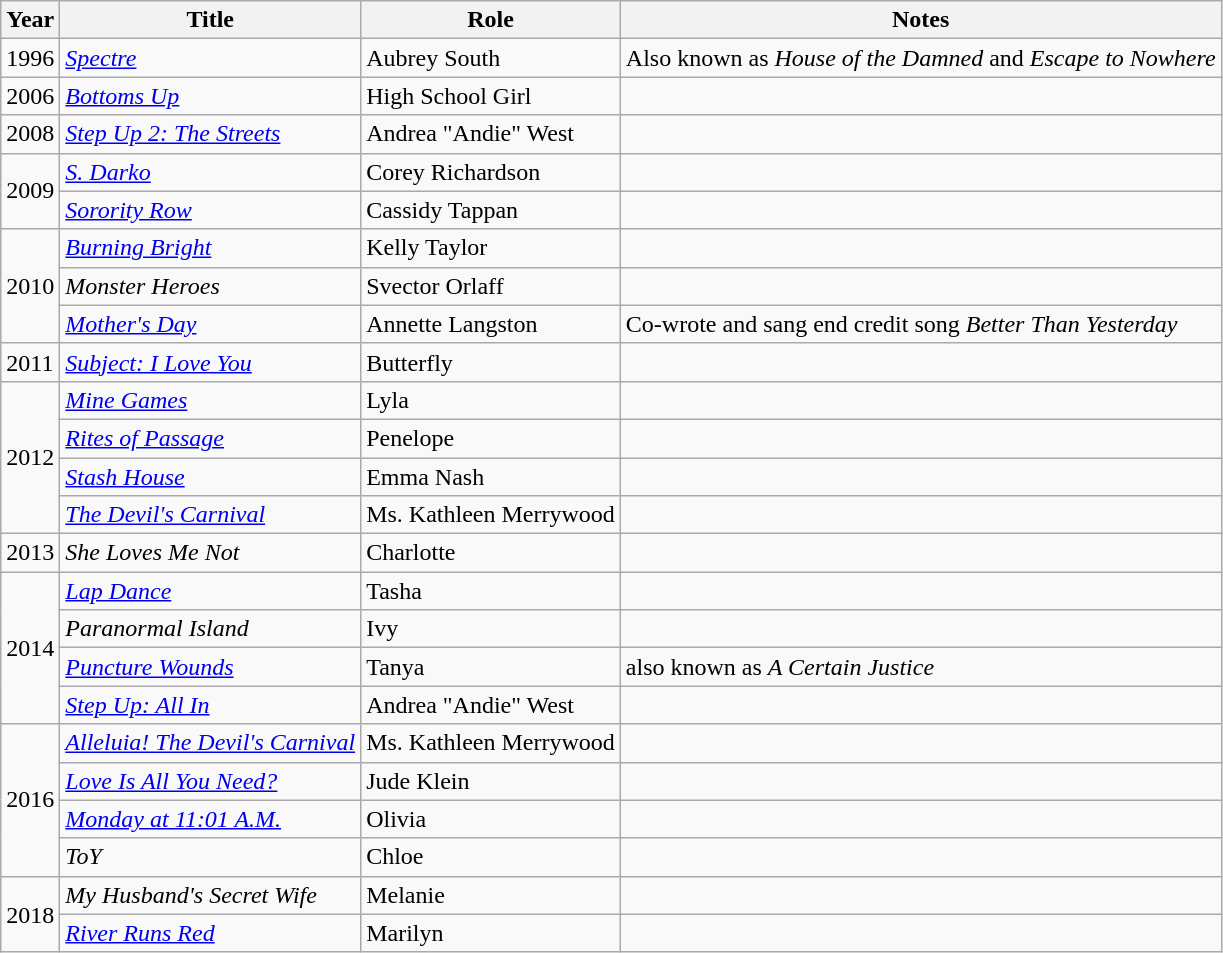<table class="wikitable">
<tr>
<th>Year</th>
<th>Title</th>
<th>Role</th>
<th>Notes</th>
</tr>
<tr>
<td>1996</td>
<td><em><a href='#'>Spectre</a></em></td>
<td>Aubrey South</td>
<td>Also known as <em>House of the Damned</em> and <em>Escape to Nowhere</em></td>
</tr>
<tr>
<td>2006</td>
<td><em><a href='#'>Bottoms Up</a></em></td>
<td>High School Girl</td>
<td></td>
</tr>
<tr>
<td>2008</td>
<td><em><a href='#'>Step Up 2: The Streets</a></em></td>
<td>Andrea "Andie" West</td>
<td></td>
</tr>
<tr>
<td rowspan="2">2009</td>
<td><em><a href='#'>S. Darko</a></em></td>
<td>Corey Richardson</td>
<td></td>
</tr>
<tr>
<td><em><a href='#'>Sorority Row</a></em></td>
<td>Cassidy Tappan</td>
<td></td>
</tr>
<tr>
<td rowspan="3">2010</td>
<td><em><a href='#'>Burning Bright</a></em></td>
<td>Kelly Taylor</td>
<td></td>
</tr>
<tr>
<td><em>Monster Heroes</em></td>
<td>Svector Orlaff</td>
<td></td>
</tr>
<tr>
<td><em><a href='#'>Mother's Day</a></em></td>
<td>Annette Langston</td>
<td>Co-wrote and sang end credit song <em>Better Than Yesterday</em></td>
</tr>
<tr>
<td>2011</td>
<td><em><a href='#'>Subject: I Love You</a></em></td>
<td>Butterfly</td>
<td></td>
</tr>
<tr>
<td rowspan="4">2012</td>
<td><em><a href='#'>Mine Games</a></em></td>
<td>Lyla</td>
<td></td>
</tr>
<tr>
<td><em><a href='#'>Rites of Passage</a></em></td>
<td>Penelope</td>
<td></td>
</tr>
<tr>
<td><em><a href='#'>Stash House</a></em></td>
<td>Emma Nash</td>
<td></td>
</tr>
<tr>
<td><em><a href='#'>The Devil's Carnival</a></em></td>
<td>Ms. Kathleen Merrywood</td>
<td></td>
</tr>
<tr>
<td>2013</td>
<td><em>She Loves Me Not</em></td>
<td>Charlotte</td>
<td></td>
</tr>
<tr>
<td rowspan="4">2014</td>
<td><em><a href='#'>Lap Dance</a></em></td>
<td>Tasha</td>
<td></td>
</tr>
<tr>
<td><em>Paranormal Island</em></td>
<td>Ivy</td>
<td></td>
</tr>
<tr>
<td><em><a href='#'>Puncture Wounds</a></em></td>
<td>Tanya</td>
<td>also known as <em>A Certain Justice</em></td>
</tr>
<tr>
<td><em><a href='#'>Step Up: All In</a></em></td>
<td>Andrea "Andie" West</td>
<td></td>
</tr>
<tr>
<td rowspan="4">2016</td>
<td><em><a href='#'>Alleluia! The Devil's Carnival</a></em></td>
<td>Ms. Kathleen Merrywood</td>
<td></td>
</tr>
<tr>
<td><em><a href='#'>Love Is All You Need?</a></em></td>
<td>Jude Klein</td>
<td></td>
</tr>
<tr>
<td><em><a href='#'>Monday at 11:01 A.M.</a></em></td>
<td>Olivia</td>
<td></td>
</tr>
<tr>
<td><em>ToY</em></td>
<td>Chloe</td>
<td></td>
</tr>
<tr>
<td rowspan="2">2018</td>
<td><em>My Husband's Secret Wife</em></td>
<td>Melanie</td>
<td></td>
</tr>
<tr>
<td><em><a href='#'>River Runs Red</a></em></td>
<td>Marilyn</td>
<td></td>
</tr>
</table>
